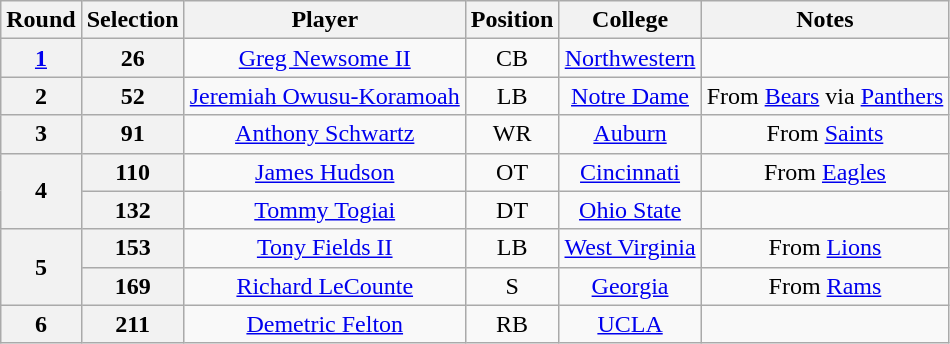<table class="wikitable" style="text-align:center">
<tr>
<th>Round</th>
<th>Selection</th>
<th>Player</th>
<th>Position</th>
<th>College</th>
<th>Notes</th>
</tr>
<tr>
<th><a href='#'>1</a></th>
<th>26</th>
<td><a href='#'>Greg Newsome II</a></td>
<td>CB</td>
<td><a href='#'>Northwestern</a></td>
<td></td>
</tr>
<tr>
<th>2</th>
<th>52</th>
<td><a href='#'>Jeremiah Owusu-Koramoah</a></td>
<td>LB</td>
<td><a href='#'>Notre Dame</a></td>
<td>From <a href='#'>Bears</a> via <a href='#'>Panthers</a></td>
</tr>
<tr>
<th>3</th>
<th>91</th>
<td><a href='#'>Anthony Schwartz</a></td>
<td>WR</td>
<td><a href='#'>Auburn</a></td>
<td>From <a href='#'>Saints</a></td>
</tr>
<tr>
<th rowspan="2">4</th>
<th>110</th>
<td><a href='#'>James Hudson</a></td>
<td>OT</td>
<td><a href='#'>Cincinnati</a></td>
<td>From <a href='#'>Eagles</a></td>
</tr>
<tr>
<th>132</th>
<td><a href='#'>Tommy Togiai</a></td>
<td>DT</td>
<td><a href='#'>Ohio State</a></td>
<td></td>
</tr>
<tr>
<th rowspan="2">5</th>
<th>153</th>
<td><a href='#'>Tony Fields II</a></td>
<td>LB</td>
<td><a href='#'>West Virginia</a></td>
<td>From <a href='#'>Lions</a></td>
</tr>
<tr>
<th>169</th>
<td><a href='#'>Richard LeCounte</a></td>
<td>S</td>
<td><a href='#'>Georgia</a></td>
<td>From <a href='#'>Rams</a></td>
</tr>
<tr>
<th>6</th>
<th>211</th>
<td><a href='#'>Demetric Felton</a></td>
<td>RB</td>
<td><a href='#'>UCLA</a></td>
<td></td>
</tr>
</table>
